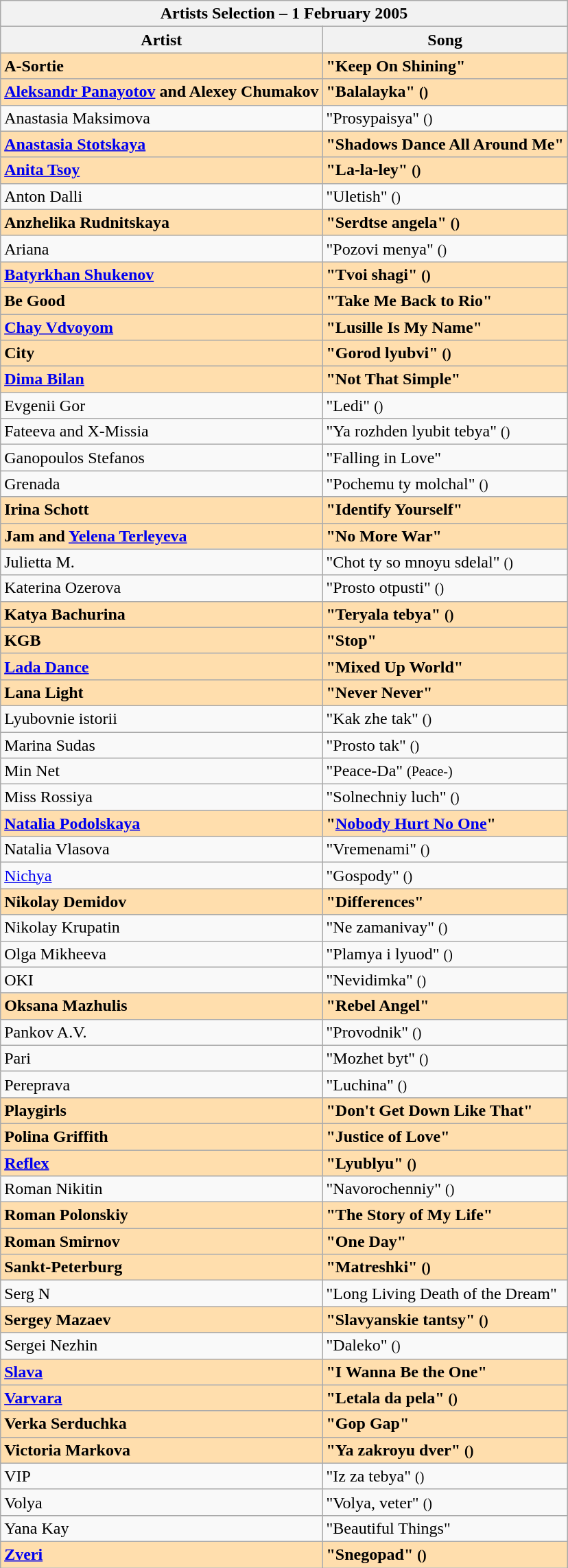<table class="wikitable collapsible collapsed" style="margin: 1em auto 1em auto">
<tr>
<th colspan="2">Artists Selection – 1 February 2005</th>
</tr>
<tr>
<th>Artist</th>
<th>Song</th>
</tr>
<tr style="font-weight:bold; background:navajowhite;">
<td>A-Sortie</td>
<td>"Keep On Shining"</td>
</tr>
<tr style="font-weight:bold; background:navajowhite;">
<td><a href='#'>Aleksandr Panayotov</a> and Alexey Chumakov</td>
<td>"Balalayka" <small>()</small></td>
</tr>
<tr>
<td>Anastasia Maksimova</td>
<td>"Prosypaisya" <small>()</small></td>
</tr>
<tr style="font-weight:bold; background:navajowhite;">
<td><a href='#'>Anastasia Stotskaya</a></td>
<td>"Shadows Dance All Around Me"</td>
</tr>
<tr style="font-weight:bold; background:navajowhite;">
<td><a href='#'>Anita Tsoy</a></td>
<td>"La-la-ley" <small>()</small></td>
</tr>
<tr>
<td>Anton Dalli</td>
<td>"Uletish" <small>()</small></td>
</tr>
<tr style="font-weight:bold; background:navajowhite;">
<td>Anzhelika Rudnitskaya</td>
<td>"Serdtse angela" <small>()</small></td>
</tr>
<tr>
<td>Ariana</td>
<td>"Pozovi menya" <small>()</small></td>
</tr>
<tr style="font-weight:bold; background:navajowhite;">
<td><a href='#'>Batyrkhan Shukenov</a></td>
<td>"Tvoi shagi" <small>()</small></td>
</tr>
<tr style="font-weight:bold; background:navajowhite;">
<td>Be Good</td>
<td>"Take Me Back to Rio"</td>
</tr>
<tr style="font-weight:bold; background:navajowhite;">
<td><a href='#'>Chay Vdvoyom</a></td>
<td>"Lusille Is My Name"</td>
</tr>
<tr style="font-weight:bold; background:navajowhite;">
<td>City</td>
<td>"Gorod lyubvi" <small>()</small></td>
</tr>
<tr style="font-weight:bold; background:navajowhite;">
<td><a href='#'>Dima Bilan</a></td>
<td>"Not That Simple"</td>
</tr>
<tr>
<td>Evgenii Gor</td>
<td>"Ledi" <small>()</small></td>
</tr>
<tr>
<td>Fateeva and X-Missia</td>
<td>"Ya rozhden lyubit tebya" <small>()</small></td>
</tr>
<tr>
<td>Ganopoulos Stefanos</td>
<td>"Falling in Love"</td>
</tr>
<tr>
<td>Grenada</td>
<td>"Pochemu ty molchal" <small>()</small></td>
</tr>
<tr style="font-weight:bold; background:navajowhite;">
<td>Irina Schott</td>
<td>"Identify Yourself"</td>
</tr>
<tr style="font-weight:bold; background:navajowhite;">
<td>Jam and <a href='#'>Yelena Terleyeva</a></td>
<td>"No More War"</td>
</tr>
<tr>
<td>Julietta M.</td>
<td>"Chot ty so mnoyu sdelal" <small>()</small></td>
</tr>
<tr>
<td>Katerina Ozerova</td>
<td>"Prosto otpusti" <small>()</small></td>
</tr>
<tr style="font-weight:bold; background:navajowhite;">
<td>Katya Bachurina</td>
<td>"Teryala tebya" <small>()</small></td>
</tr>
<tr style="font-weight:bold; background:navajowhite;">
<td>KGB</td>
<td>"Stop"</td>
</tr>
<tr style="font-weight:bold; background:navajowhite;">
<td><a href='#'>Lada Dance</a></td>
<td>"Mixed Up World"</td>
</tr>
<tr style="font-weight:bold; background:navajowhite;">
<td>Lana Light</td>
<td>"Never Never"</td>
</tr>
<tr>
<td>Lyubovnie istorii</td>
<td>"Kak zhe tak" <small>()</small></td>
</tr>
<tr>
<td>Marina Sudas</td>
<td>"Prosto tak" <small>()</small></td>
</tr>
<tr>
<td>Min Net</td>
<td>"Peace-Da" <small>(Peace-)</small></td>
</tr>
<tr>
<td>Miss Rossiya</td>
<td>"Solnechniy luch" <small>()</small></td>
</tr>
<tr style="font-weight:bold; background:navajowhite;">
<td><a href='#'>Natalia Podolskaya</a></td>
<td>"<a href='#'>Nobody Hurt No One</a>"</td>
</tr>
<tr>
<td>Natalia Vlasova</td>
<td>"Vremenami" <small>()</small></td>
</tr>
<tr>
<td><a href='#'>Nichya</a></td>
<td>"Gospody" <small>()</small></td>
</tr>
<tr style="font-weight:bold; background:navajowhite;">
<td>Nikolay Demidov</td>
<td>"Differences"</td>
</tr>
<tr>
<td>Nikolay Krupatin</td>
<td>"Ne zamanivay" <small>()</small></td>
</tr>
<tr>
<td>Olga Mikheeva</td>
<td>"Plamya i lyuod" <small>()</small></td>
</tr>
<tr>
<td>OKI</td>
<td>"Nevidimka" <small>()</small></td>
</tr>
<tr style="font-weight:bold; background:navajowhite;">
<td>Oksana Mazhulis</td>
<td>"Rebel Angel"</td>
</tr>
<tr>
<td>Pankov A.V.</td>
<td>"Provodnik" <small>()</small></td>
</tr>
<tr>
<td>Pari</td>
<td>"Mozhet byt" <small>()</small></td>
</tr>
<tr>
<td>Pereprava</td>
<td>"Luchina" <small>()</small></td>
</tr>
<tr style="font-weight:bold; background:navajowhite;">
<td>Playgirls</td>
<td>"Don't Get Down Like That"</td>
</tr>
<tr style="font-weight:bold; background:navajowhite;">
<td>Polina Griffith</td>
<td>"Justice of Love"</td>
</tr>
<tr style="font-weight:bold; background:navajowhite;">
<td><a href='#'>Reflex</a></td>
<td>"Lyublyu" <small>()</small></td>
</tr>
<tr>
<td>Roman Nikitin</td>
<td>"Navorochenniy" <small>()</small></td>
</tr>
<tr style="font-weight:bold; background:navajowhite;">
<td>Roman Polonskiy</td>
<td>"The Story of My Life"</td>
</tr>
<tr style="font-weight:bold; background:navajowhite;">
<td>Roman Smirnov</td>
<td>"One Day"</td>
</tr>
<tr style="font-weight:bold; background:navajowhite;">
<td>Sankt-Peterburg</td>
<td>"Matreshki" <small>()</small></td>
</tr>
<tr>
<td>Serg N</td>
<td>"Long Living Death of the Dream"</td>
</tr>
<tr style="font-weight:bold; background:navajowhite;">
<td>Sergey Mazaev</td>
<td>"Slavyanskie tantsy" <small>()</small></td>
</tr>
<tr>
<td>Sergei Nezhin</td>
<td>"Daleko" <small>()</small></td>
</tr>
<tr style="font-weight:bold; background:navajowhite;">
<td><a href='#'>Slava</a></td>
<td>"I Wanna Be the One"</td>
</tr>
<tr style="font-weight:bold; background:navajowhite;">
<td><a href='#'>Varvara</a></td>
<td>"Letala da pela" <small>()</small></td>
</tr>
<tr style="font-weight:bold; background:navajowhite;">
<td>Verka Serduchka</td>
<td>"Gop Gap"</td>
</tr>
<tr style="font-weight:bold; background:navajowhite;">
<td>Victoria Markova</td>
<td>"Ya zakroyu dver" <small>()</small></td>
</tr>
<tr>
<td>VIP</td>
<td>"Iz za tebya" <small>()</small></td>
</tr>
<tr>
<td>Volya</td>
<td>"Volya, veter" <small>()</small></td>
</tr>
<tr>
<td>Yana Kay</td>
<td>"Beautiful Things"</td>
</tr>
<tr style="font-weight:bold; background:navajowhite;">
<td><a href='#'>Zveri</a></td>
<td>"Snegopad" <small>()</small></td>
</tr>
</table>
